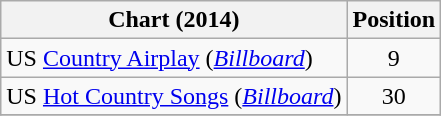<table class="wikitable sortable">
<tr>
<th scope="col">Chart (2014)</th>
<th scope="col">Position</th>
</tr>
<tr>
<td>US <a href='#'>Country Airplay</a> (<em><a href='#'>Billboard</a></em>)</td>
<td align="center">9</td>
</tr>
<tr>
<td>US <a href='#'>Hot Country Songs</a> (<em><a href='#'>Billboard</a></em>)</td>
<td align="center">30</td>
</tr>
<tr>
</tr>
</table>
